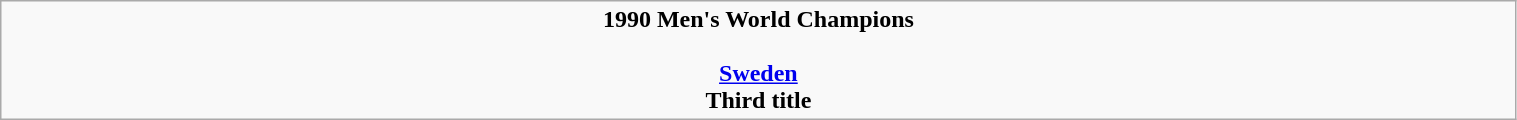<table class="wikitable" style="width: 80%;">
<tr style="text-align: center;">
<td><strong>1990 Men's World Champions</strong><br><br><strong><a href='#'>Sweden</a></strong><br><strong>Third title</strong></td>
</tr>
</table>
